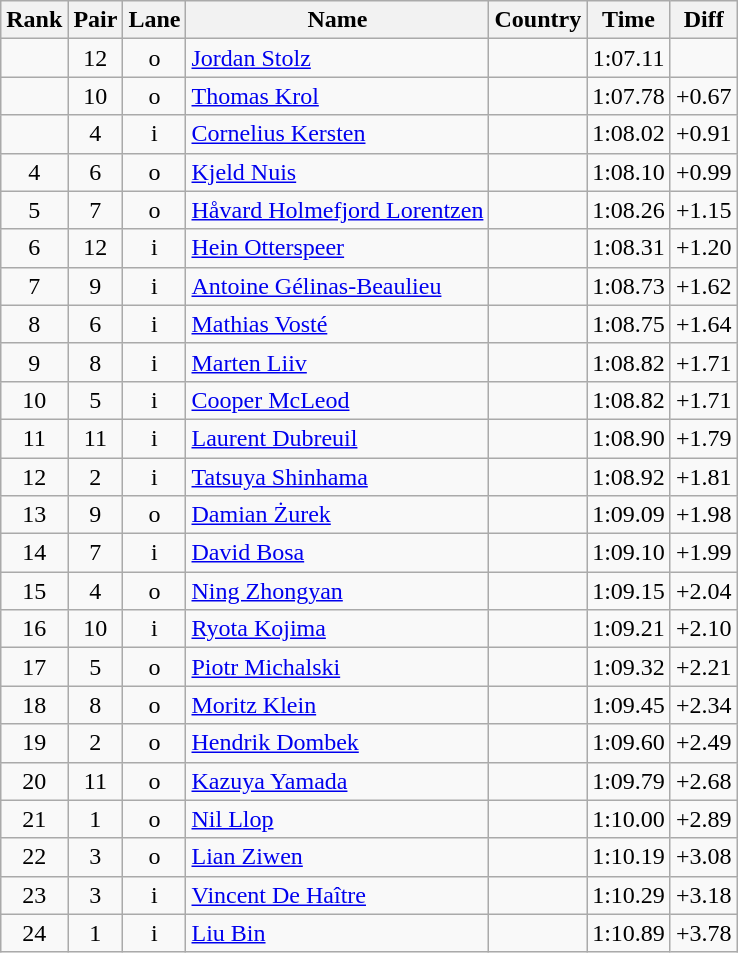<table class="wikitable sortable" style="text-align:center">
<tr>
<th>Rank</th>
<th>Pair</th>
<th>Lane</th>
<th>Name</th>
<th>Country</th>
<th>Time</th>
<th>Diff</th>
</tr>
<tr>
<td></td>
<td>12</td>
<td>o</td>
<td align=left><a href='#'>Jordan Stolz</a></td>
<td align=left></td>
<td>1:07.11</td>
<td></td>
</tr>
<tr>
<td></td>
<td>10</td>
<td>o</td>
<td align=left><a href='#'>Thomas Krol</a></td>
<td align=left></td>
<td>1:07.78</td>
<td>+0.67</td>
</tr>
<tr>
<td></td>
<td>4</td>
<td>i</td>
<td align=left><a href='#'>Cornelius Kersten</a></td>
<td align=left></td>
<td>1:08.02</td>
<td>+0.91</td>
</tr>
<tr>
<td>4</td>
<td>6</td>
<td>o</td>
<td align=left><a href='#'>Kjeld Nuis</a></td>
<td align=left></td>
<td>1:08.10</td>
<td>+0.99</td>
</tr>
<tr>
<td>5</td>
<td>7</td>
<td>o</td>
<td align=left><a href='#'>Håvard Holmefjord Lorentzen</a></td>
<td align=left></td>
<td>1:08.26</td>
<td>+1.15</td>
</tr>
<tr>
<td>6</td>
<td>12</td>
<td>i</td>
<td align=left><a href='#'>Hein Otterspeer</a></td>
<td align=left></td>
<td>1:08.31</td>
<td>+1.20</td>
</tr>
<tr>
<td>7</td>
<td>9</td>
<td>i</td>
<td align=left><a href='#'>Antoine Gélinas-Beaulieu</a></td>
<td align=left></td>
<td>1:08.73</td>
<td>+1.62</td>
</tr>
<tr>
<td>8</td>
<td>6</td>
<td>i</td>
<td align=left><a href='#'>Mathias Vosté</a></td>
<td align=left></td>
<td>1:08.75</td>
<td>+1.64</td>
</tr>
<tr>
<td>9</td>
<td>8</td>
<td>i</td>
<td align=left><a href='#'>Marten Liiv</a></td>
<td align=left></td>
<td>1:08.82</td>
<td>+1.71</td>
</tr>
<tr>
<td>10</td>
<td>5</td>
<td>i</td>
<td align=left><a href='#'>Cooper McLeod</a></td>
<td align=left></td>
<td>1:08.82</td>
<td>+1.71</td>
</tr>
<tr>
<td>11</td>
<td>11</td>
<td>i</td>
<td align=left><a href='#'>Laurent Dubreuil</a></td>
<td align=left></td>
<td>1:08.90</td>
<td>+1.79</td>
</tr>
<tr>
<td>12</td>
<td>2</td>
<td>i</td>
<td align=left><a href='#'>Tatsuya Shinhama</a></td>
<td align=left></td>
<td>1:08.92</td>
<td>+1.81</td>
</tr>
<tr>
<td>13</td>
<td>9</td>
<td>o</td>
<td align=left><a href='#'>Damian Żurek</a></td>
<td align=left></td>
<td>1:09.09</td>
<td>+1.98</td>
</tr>
<tr>
<td>14</td>
<td>7</td>
<td>i</td>
<td align=left><a href='#'>David Bosa</a></td>
<td align=left></td>
<td>1:09.10</td>
<td>+1.99</td>
</tr>
<tr>
<td>15</td>
<td>4</td>
<td>o</td>
<td align=left><a href='#'>Ning Zhongyan</a></td>
<td align=left></td>
<td>1:09.15</td>
<td>+2.04</td>
</tr>
<tr>
<td>16</td>
<td>10</td>
<td>i</td>
<td align=left><a href='#'>Ryota Kojima</a></td>
<td align=left></td>
<td>1:09.21</td>
<td>+2.10</td>
</tr>
<tr>
<td>17</td>
<td>5</td>
<td>o</td>
<td align=left><a href='#'>Piotr Michalski</a></td>
<td align=left></td>
<td>1:09.32</td>
<td>+2.21</td>
</tr>
<tr>
<td>18</td>
<td>8</td>
<td>o</td>
<td align=left><a href='#'>Moritz Klein</a></td>
<td align=left></td>
<td>1:09.45</td>
<td>+2.34</td>
</tr>
<tr>
<td>19</td>
<td>2</td>
<td>o</td>
<td align=left><a href='#'>Hendrik Dombek</a></td>
<td align=left></td>
<td>1:09.60</td>
<td>+2.49</td>
</tr>
<tr>
<td>20</td>
<td>11</td>
<td>o</td>
<td align=left><a href='#'>Kazuya Yamada</a></td>
<td align=left></td>
<td>1:09.79</td>
<td>+2.68</td>
</tr>
<tr>
<td>21</td>
<td>1</td>
<td>o</td>
<td align=left><a href='#'>Nil Llop</a></td>
<td align=left></td>
<td>1:10.00</td>
<td>+2.89</td>
</tr>
<tr>
<td>22</td>
<td>3</td>
<td>o</td>
<td align=left><a href='#'>Lian Ziwen</a></td>
<td align=left></td>
<td>1:10.19</td>
<td>+3.08</td>
</tr>
<tr>
<td>23</td>
<td>3</td>
<td>i</td>
<td align=left><a href='#'>Vincent De Haître</a></td>
<td align=left></td>
<td>1:10.29</td>
<td>+3.18</td>
</tr>
<tr>
<td>24</td>
<td>1</td>
<td>i</td>
<td align=left><a href='#'>Liu Bin</a></td>
<td align=left></td>
<td>1:10.89</td>
<td>+3.78</td>
</tr>
</table>
